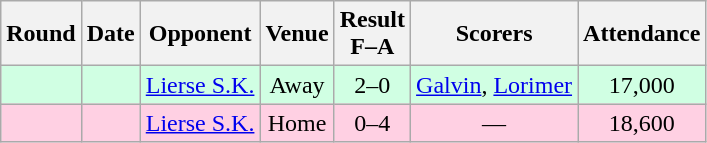<table class="wikitable sortable" style="text-align:center;">
<tr>
<th>Round</th>
<th>Date</th>
<th>Opponent</th>
<th>Venue</th>
<th>Result<br>F–A</th>
<th class=unsortable>Scorers</th>
<th>Attendance</th>
</tr>
<tr bgcolor="#d0ffe3">
<td></td>
<td></td>
<td><a href='#'>Lierse S.K.</a></td>
<td>Away</td>
<td>2–0</td>
<td><a href='#'>Galvin</a>, <a href='#'>Lorimer</a></td>
<td>17,000</td>
</tr>
<tr bgcolor="ffd0e3">
<td></td>
<td></td>
<td><a href='#'>Lierse S.K.</a></td>
<td>Home</td>
<td>0–4</td>
<td>—</td>
<td>18,600</td>
</tr>
</table>
